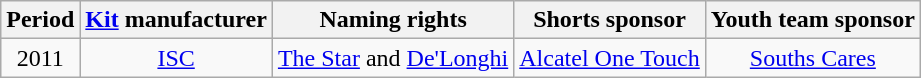<table class="wikitable" style="text-align: center">
<tr>
<th>Period</th>
<th><a href='#'>Kit</a> manufacturer</th>
<th>Naming rights</th>
<th>Shorts sponsor</th>
<th>Youth team sponsor</th>
</tr>
<tr>
<td>2011</td>
<td><a href='#'>ISC</a></td>
<td><a href='#'>The Star</a> and <a href='#'>De'Longhi</a></td>
<td><a href='#'>Alcatel One Touch</a></td>
<td><a href='#'>Souths Cares</a></td>
</tr>
</table>
